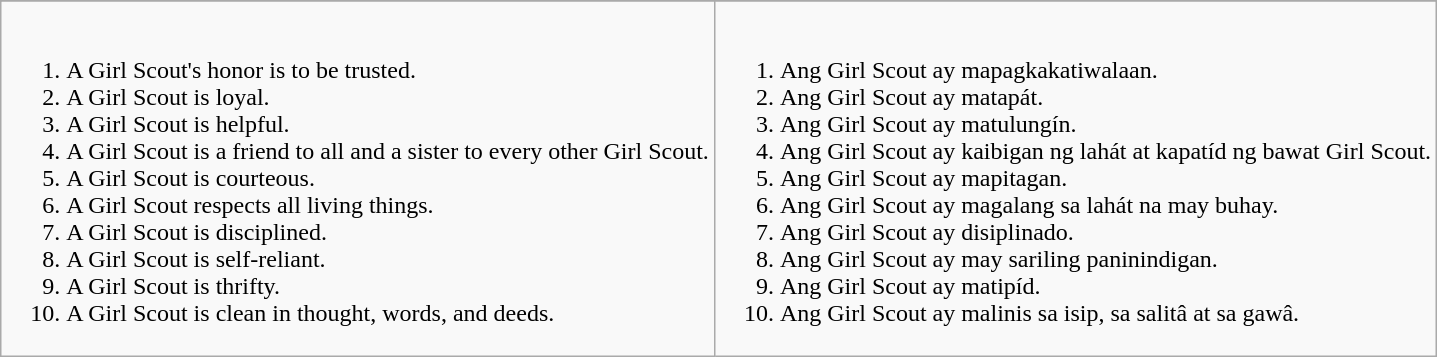<table class="wikitable">
<tr>
</tr>
<tr>
</tr>
<tr>
<td><br><ol><li>A Girl Scout's honor is to be trusted.</li><li>A Girl Scout is loyal.</li><li>A Girl Scout is helpful.</li><li>A Girl Scout is a friend to all and a sister to every other Girl Scout.</li><li>A Girl Scout is courteous.</li><li>A Girl Scout respects all living things.</li><li>A Girl Scout is disciplined.</li><li>A Girl Scout is self-reliant.</li><li>A Girl Scout is thrifty.</li><li>A Girl Scout is clean in thought, words, and deeds.</li></ol></td>
<td><br><ol><li>Ang Girl Scout ay mapagkakatiwalaan.</li><li>Ang Girl Scout ay matapát.</li><li>Ang Girl Scout ay matulungín.</li><li>Ang Girl Scout ay kaibigan ng lahát at kapatíd ng bawat Girl Scout.</li><li>Ang Girl Scout ay mapitagan.</li><li>Ang Girl Scout ay magalang sa lahát na may buhay.</li><li>Ang Girl Scout ay disiplinado.</li><li>Ang Girl Scout ay may sariling paninindigan.</li><li>Ang Girl Scout ay matipíd.</li><li>Ang Girl Scout ay malinis sa isip, sa salitâ at sa gawâ.</li></ol></td>
</tr>
</table>
